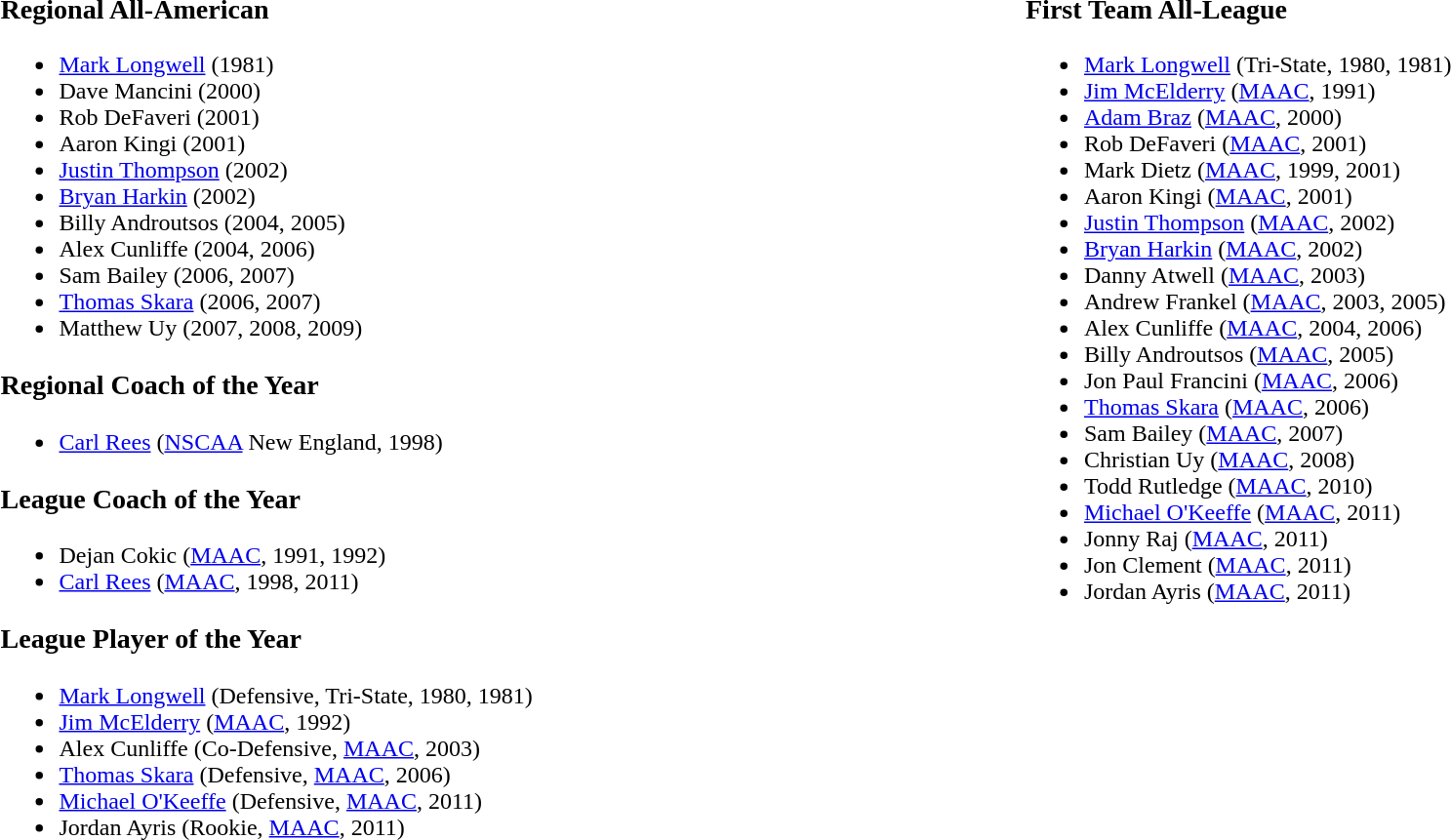<table width="100%">
<tr ---->
<td valign="top"><br><h3>Regional All-American</h3><ul><li> <a href='#'>Mark Longwell</a> (1981)</li><li> Dave Mancini (2000)</li><li> Rob DeFaveri (2001)</li><li> Aaron Kingi (2001)</li><li> <a href='#'>Justin Thompson</a> (2002)</li><li> <a href='#'>Bryan Harkin</a> (2002)</li><li> Billy Androutsos (2004, 2005)</li><li> Alex Cunliffe (2004, 2006)</li><li> Sam Bailey (2006, 2007)</li><li> <a href='#'>Thomas Skara</a> (2006, 2007)</li><li> Matthew Uy (2007, 2008, 2009)</li></ul><h3>Regional Coach of the Year</h3><ul><li> <a href='#'>Carl Rees</a> (<a href='#'>NSCAA</a> New England, 1998)</li></ul><h3>League Coach of the Year</h3><ul><li> Dejan Cokic (<a href='#'>MAAC</a>, 1991, 1992)</li><li> <a href='#'>Carl Rees</a> (<a href='#'>MAAC</a>, 1998, 2011)</li></ul><h3>League Player of the Year</h3><ul><li> <a href='#'>Mark Longwell</a> (Defensive, Tri-State, 1980, 1981)</li><li> <a href='#'>Jim McElderry</a> (<a href='#'>MAAC</a>, 1992)</li><li> Alex Cunliffe (Co-Defensive, <a href='#'>MAAC</a>, 2003)</li><li> <a href='#'>Thomas Skara</a> (Defensive, <a href='#'>MAAC</a>, 2006)</li><li> <a href='#'>Michael O'Keeffe</a> (Defensive, <a href='#'>MAAC</a>, 2011)</li><li> Jordan Ayris (Rookie, <a href='#'>MAAC</a>, 2011)</li></ul></td>
<td valign="top"><br><h3>First Team All-League</h3><ul><li> <a href='#'>Mark Longwell</a> (Tri-State, 1980, 1981)</li><li> <a href='#'>Jim McElderry</a> (<a href='#'>MAAC</a>, 1991)</li><li> <a href='#'>Adam Braz</a> (<a href='#'>MAAC</a>, 2000)</li><li> Rob DeFaveri (<a href='#'>MAAC</a>, 2001)</li><li> Mark Dietz (<a href='#'>MAAC</a>, 1999, 2001)</li><li> Aaron Kingi (<a href='#'>MAAC</a>, 2001)</li><li> <a href='#'>Justin Thompson</a> (<a href='#'>MAAC</a>, 2002)</li><li> <a href='#'>Bryan Harkin</a> (<a href='#'>MAAC</a>, 2002)</li><li> Danny Atwell (<a href='#'>MAAC</a>, 2003)</li><li> Andrew Frankel (<a href='#'>MAAC</a>, 2003, 2005)</li><li> Alex Cunliffe (<a href='#'>MAAC</a>, 2004, 2006)</li><li> Billy Androutsos (<a href='#'>MAAC</a>, 2005)</li><li> Jon Paul Francini (<a href='#'>MAAC</a>, 2006)</li><li> <a href='#'>Thomas Skara</a> (<a href='#'>MAAC</a>, 2006)</li><li> Sam Bailey (<a href='#'>MAAC</a>, 2007)</li><li> Christian Uy (<a href='#'>MAAC</a>, 2008)</li><li> Todd Rutledge (<a href='#'>MAAC</a>, 2010)</li><li> <a href='#'>Michael O'Keeffe</a> (<a href='#'>MAAC</a>, 2011)</li><li> Jonny Raj (<a href='#'>MAAC</a>, 2011)</li><li> Jon Clement (<a href='#'>MAAC</a>, 2011)</li><li> Jordan Ayris (<a href='#'>MAAC</a>, 2011)</li></ul></td>
</tr>
</table>
